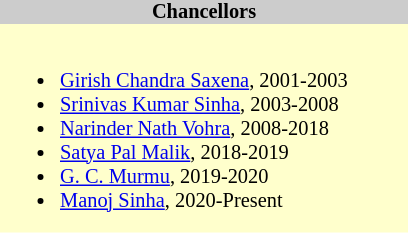<table class="toccolours" style="float:left; margin-right:1em; font-size:85%; background:#ffc; color:black; width:20em; max-width:25%;" cellspacing="0" cellpadding="0">
<tr>
<th style="background:#ccc;">Chancellors</th>
</tr>
<tr>
<td style="text-align: left;"><br><ul><li><a href='#'>Girish Chandra Saxena</a>, 2001-2003</li><li><a href='#'>Srinivas Kumar Sinha</a>, 2003-2008</li><li><a href='#'>Narinder Nath Vohra</a>, 2008-2018</li><li><a href='#'>Satya Pal Malik</a>, 2018-2019</li><li><a href='#'>G. C. Murmu</a>, 2019-2020</li><li><a href='#'>Manoj Sinha</a>, 2020-Present</li></ul></td>
</tr>
</table>
